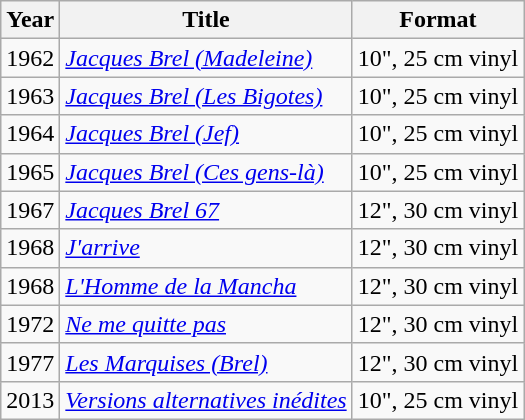<table class="wikitable">
<tr>
<th>Year</th>
<th>Title</th>
<th>Format</th>
</tr>
<tr>
<td>1962</td>
<td><em><a href='#'>Jacques Brel (Madeleine)</a></em></td>
<td>10", 25 cm vinyl</td>
</tr>
<tr>
<td>1963</td>
<td><em><a href='#'>Jacques Brel (Les Bigotes)</a></em></td>
<td>10", 25 cm vinyl</td>
</tr>
<tr>
<td>1964</td>
<td><em><a href='#'>Jacques Brel (Jef)</a></em></td>
<td>10", 25 cm vinyl</td>
</tr>
<tr>
<td>1965</td>
<td><em><a href='#'>Jacques Brel (Ces gens-là)</a></em></td>
<td>10", 25 cm vinyl</td>
</tr>
<tr>
<td>1967</td>
<td><em><a href='#'>Jacques Brel 67</a></em></td>
<td>12", 30 cm vinyl</td>
</tr>
<tr>
<td>1968</td>
<td><em><a href='#'>J'arrive</a></em></td>
<td>12", 30 cm vinyl</td>
</tr>
<tr>
<td>1968</td>
<td><em><a href='#'>L'Homme de la Mancha</a></em></td>
<td>12", 30 cm vinyl</td>
</tr>
<tr>
<td>1972</td>
<td><em><a href='#'>Ne me quitte pas</a></em></td>
<td>12", 30 cm vinyl</td>
</tr>
<tr>
<td>1977</td>
<td><em><a href='#'>Les Marquises (Brel)</a></em></td>
<td>12", 30 cm vinyl</td>
</tr>
<tr>
<td>2013</td>
<td><em><a href='#'>Versions alternatives inédites</a></em></td>
<td>10", 25 cm vinyl</td>
</tr>
</table>
